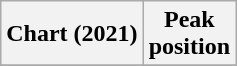<table class="wikitable sortable plainrowheaders" style="text-align:center">
<tr>
<th scope="col">Chart (2021)</th>
<th scope="col">Peak<br>position</th>
</tr>
<tr>
</tr>
</table>
